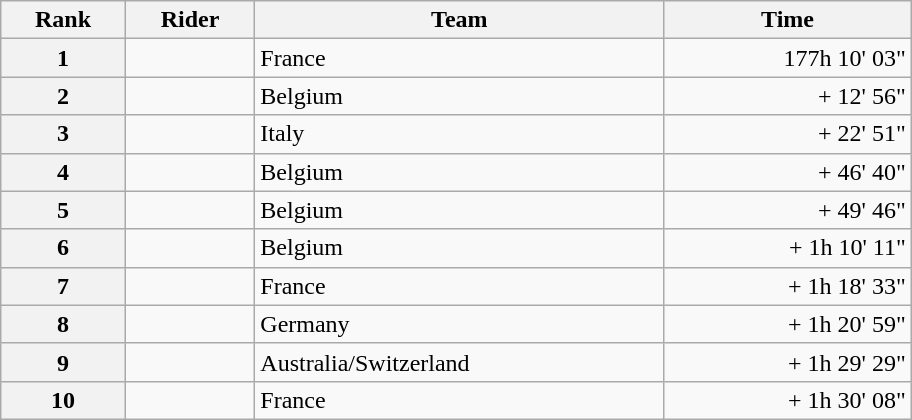<table class="wikitable" style="width:38em;margin-bottom:0;">
<tr>
<th scope="col">Rank</th>
<th scope="col">Rider</th>
<th scope="col">Team</th>
<th scope="col">Time</th>
</tr>
<tr>
<th scope="row">1</th>
<td></td>
<td>France</td>
<td style="text-align:right;">177h 10' 03"</td>
</tr>
<tr>
<th scope="row">2</th>
<td></td>
<td>Belgium</td>
<td style="text-align:right;">+ 12' 56"</td>
</tr>
<tr>
<th scope="row">3</th>
<td></td>
<td>Italy</td>
<td style="text-align:right;">+ 22' 51"</td>
</tr>
<tr>
<th scope="row">4</th>
<td></td>
<td>Belgium</td>
<td style="text-align:right;">+ 46' 40"</td>
</tr>
<tr>
<th scope="row">5</th>
<td></td>
<td>Belgium</td>
<td style="text-align:right;">+ 49' 46"</td>
</tr>
<tr>
<th scope="row">6</th>
<td></td>
<td>Belgium</td>
<td style="text-align:right;">+ 1h 10' 11"</td>
</tr>
<tr>
<th scope="row">7</th>
<td></td>
<td>France</td>
<td style="text-align:right;">+ 1h 18' 33"</td>
</tr>
<tr>
<th scope="row">8</th>
<td></td>
<td>Germany</td>
<td style="text-align:right;">+ 1h 20' 59"</td>
</tr>
<tr>
<th scope="row">9</th>
<td></td>
<td>Australia/Switzerland</td>
<td style="text-align:right;">+ 1h 29' 29"</td>
</tr>
<tr>
<th scope="row">10</th>
<td></td>
<td>France</td>
<td style="text-align:right;">+ 1h 30' 08"</td>
</tr>
</table>
